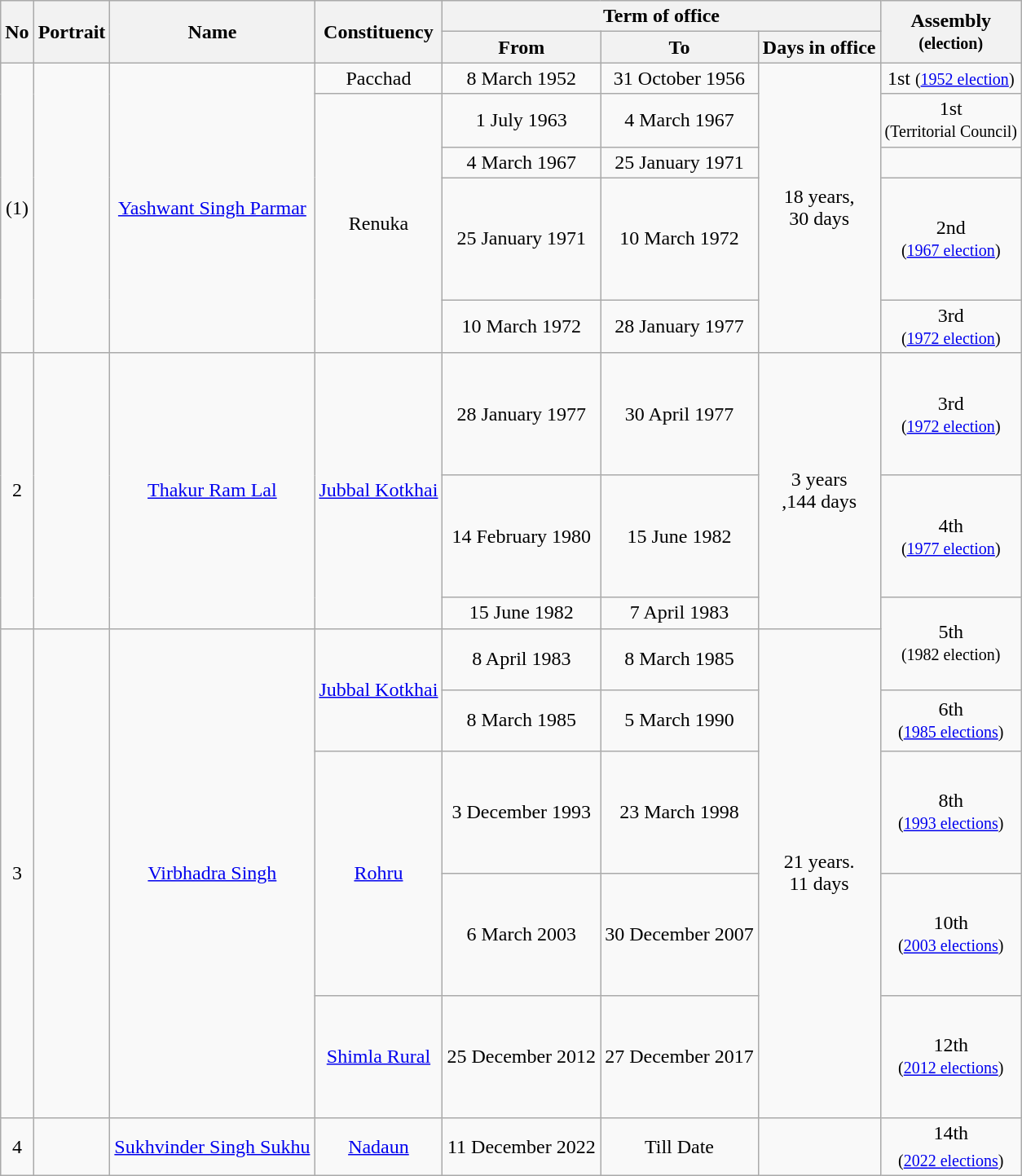<table class="wikitable" style="text-align:center">
<tr>
<th rowspan="2">No</th>
<th rowspan="2">Portrait</th>
<th rowspan="2">Name</th>
<th rowspan="2">Constituency</th>
<th colspan="3">Term of office</th>
<th rowspan="2">Assembly<br><small>(election)</small></th>
</tr>
<tr>
<th>From</th>
<th>To</th>
<th>Days in office</th>
</tr>
<tr>
<td rowspan="5">(1)</td>
<td rowspan="5"></td>
<td rowspan="5"><a href='#'>Yashwant Singh Parmar</a></td>
<td>Pacchad</td>
<td>8 March 1952</td>
<td>31 October 1956</td>
<td rowspan="5">18 years,<br>30 days</td>
<td>1st <small>(<a href='#'>1952 election</a>)</small></td>
</tr>
<tr>
<td rowspan="4">Renuka</td>
<td>1 July 1963</td>
<td>4 March 1967</td>
<td>1st<br><small>(Territorial Council)</small></td>
</tr>
<tr>
<td>4 March 1967</td>
<td>25 January 1971</td>
<td></td>
</tr>
<tr align="center" style="height: 100px;">
<td>25 January 1971</td>
<td>10 March 1972</td>
<td>2nd<br><small>(<a href='#'>1967 election</a>)</small></td>
</tr>
<tr>
<td>10 March 1972</td>
<td>28 January 1977</td>
<td>3rd<br><small>(<a href='#'>1972 election</a>)</small></td>
</tr>
<tr align="center" style="height: 100px;">
<td rowspan="3">2</td>
<td rowspan="3"></td>
<td rowspan="3"><a href='#'>Thakur Ram Lal</a></td>
<td rowspan="3"><a href='#'>Jubbal Kotkhai</a></td>
<td>28 January 1977</td>
<td>30 April 1977</td>
<td rowspan="3">3 years<br>,144 days</td>
<td>3rd<br><small>(<a href='#'>1972 election</a>)</small></td>
</tr>
<tr align="center" style="height: 100px;">
<td>14 February 1980</td>
<td>15 June 1982</td>
<td>4th<br><small>(<a href='#'>1977 election</a>)</small></td>
</tr>
<tr>
<td>15 June 1982</td>
<td>7 April 1983</td>
<td rowspan="2">5th<br><small>(1982 election)</small></td>
</tr>
<tr align="center" style="height: 50px;">
<td rowspan="5">3</td>
<td rowspan="5"></td>
<td rowspan="5"><a href='#'>Virbhadra Singh</a></td>
<td rowspan="2"><a href='#'>Jubbal Kotkhai</a></td>
<td>8 April 1983</td>
<td>8 March 1985</td>
<td rowspan="5">21 years.<br>11 days</td>
</tr>
<tr align="center" style="height: 50px;">
<td>8 March 1985</td>
<td>5 March 1990</td>
<td>6th<br><small>(<a href='#'>1985 elections</a>)</small></td>
</tr>
<tr align="center" style="height: 100px;">
<td rowspan="2"><a href='#'>Rohru</a></td>
<td>3 December 1993</td>
<td>23 March 1998</td>
<td>8th<br><small>(<a href='#'>1993 elections</a>)</small></td>
</tr>
<tr align="center" style="height: 100px;">
<td>6 March 2003</td>
<td>30 December 2007</td>
<td>10th<br><small>(<a href='#'>2003 elections</a>)</small></td>
</tr>
<tr align="center" style="height: 100px;">
<td><a href='#'>Shimla Rural</a></td>
<td>25 December 2012</td>
<td>27 December 2017</td>
<td>12th<br><small>(<a href='#'>2012 elections</a>)</small></td>
</tr>
<tr>
<td>4</td>
<td></td>
<td><a href='#'>Sukhvinder Singh Sukhu</a></td>
<td><a href='#'>Nadaun</a></td>
<td>11 December 2022</td>
<td>Till Date</td>
<td></td>
<td>14th<br><sub>(<a href='#'>2022 elections</a>)</sub></td>
</tr>
</table>
